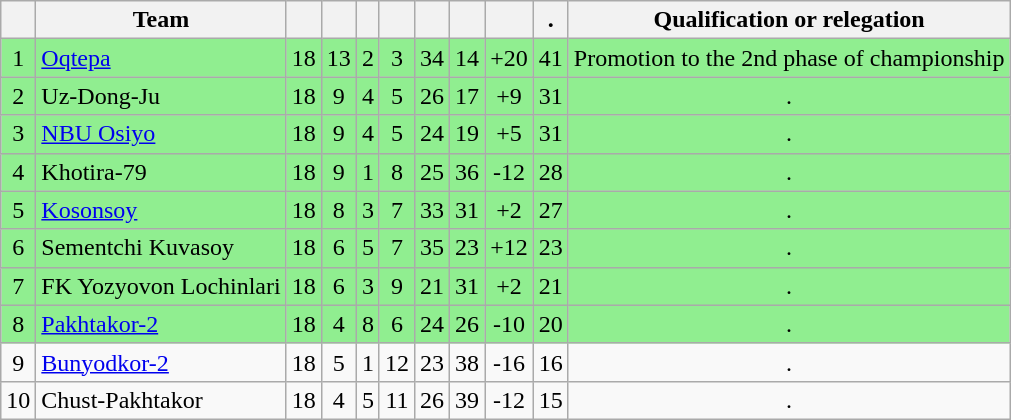<table class="wikitable sortable" style="text-align:center; font-size:100%;">
<tr>
<th></th>
<th>Team</th>
<th></th>
<th></th>
<th></th>
<th></th>
<th></th>
<th></th>
<th></th>
<th>.</th>
<th>Qualification or relegation</th>
</tr>
<tr align="center" bgcolor="#90EE90">
<td>1</td>
<td align="left"><a href='#'>Oqtepa</a></td>
<td>18</td>
<td>13</td>
<td>2</td>
<td>3</td>
<td>34</td>
<td>14</td>
<td>+20</td>
<td>41</td>
<td>Promotion to the 2nd phase of championship</td>
</tr>
<tr align="center" bgcolor="#90EE90">
<td>2</td>
<td align="left">Uz-Dong-Ju</td>
<td>18</td>
<td>9</td>
<td>4</td>
<td>5</td>
<td>26</td>
<td>17</td>
<td>+9</td>
<td>31</td>
<td>.</td>
</tr>
<tr align="center" bgcolor="#90EE90">
<td>3</td>
<td align="left"><a href='#'>NBU Osiyo</a></td>
<td>18</td>
<td>9</td>
<td>4</td>
<td>5</td>
<td>24</td>
<td>19</td>
<td>+5</td>
<td>31</td>
<td>.</td>
</tr>
<tr align="center" bgcolor="#90EE90">
<td>4</td>
<td align="left">Khotira-79</td>
<td>18</td>
<td>9</td>
<td>1</td>
<td>8</td>
<td>25</td>
<td>36</td>
<td>-12</td>
<td>28</td>
<td>.</td>
</tr>
<tr align="center" bgcolor="#90EE90">
<td>5</td>
<td align="left"><a href='#'>Kosonsoy</a></td>
<td>18</td>
<td>8</td>
<td>3</td>
<td>7</td>
<td>33</td>
<td>31</td>
<td>+2</td>
<td>27</td>
<td>.</td>
</tr>
<tr align="center" bgcolor="#90EE90">
<td>6</td>
<td align="left">Sementchi Kuvasoy</td>
<td>18</td>
<td>6</td>
<td>5</td>
<td>7</td>
<td>35</td>
<td>23</td>
<td>+12</td>
<td>23</td>
<td>.</td>
</tr>
<tr align="center" bgcolor="#90EE90">
<td>7</td>
<td align="left">FK Yozyovon Lochinlari</td>
<td>18</td>
<td>6</td>
<td>3</td>
<td>9</td>
<td>21</td>
<td>31</td>
<td>+2</td>
<td>21</td>
<td>.</td>
</tr>
<tr align="center" bgcolor="#90EE90">
<td>8</td>
<td align="left"><a href='#'>Pakhtakor-2</a></td>
<td>18</td>
<td>4</td>
<td>8</td>
<td>6</td>
<td>24</td>
<td>26</td>
<td>-10</td>
<td>20</td>
<td>.</td>
</tr>
<tr align="center" bgcolor="">
<td>9</td>
<td align="left"><a href='#'>Bunyodkor-2</a></td>
<td>18</td>
<td>5</td>
<td>1</td>
<td>12</td>
<td>23</td>
<td>38</td>
<td>-16</td>
<td>16</td>
<td>.</td>
</tr>
<tr align="center" bgcolor="">
<td>10</td>
<td align="left">Chust-Pakhtakor</td>
<td>18</td>
<td>4</td>
<td>5</td>
<td>11</td>
<td>26</td>
<td>39</td>
<td>-12</td>
<td>15</td>
<td>.</td>
</tr>
</table>
